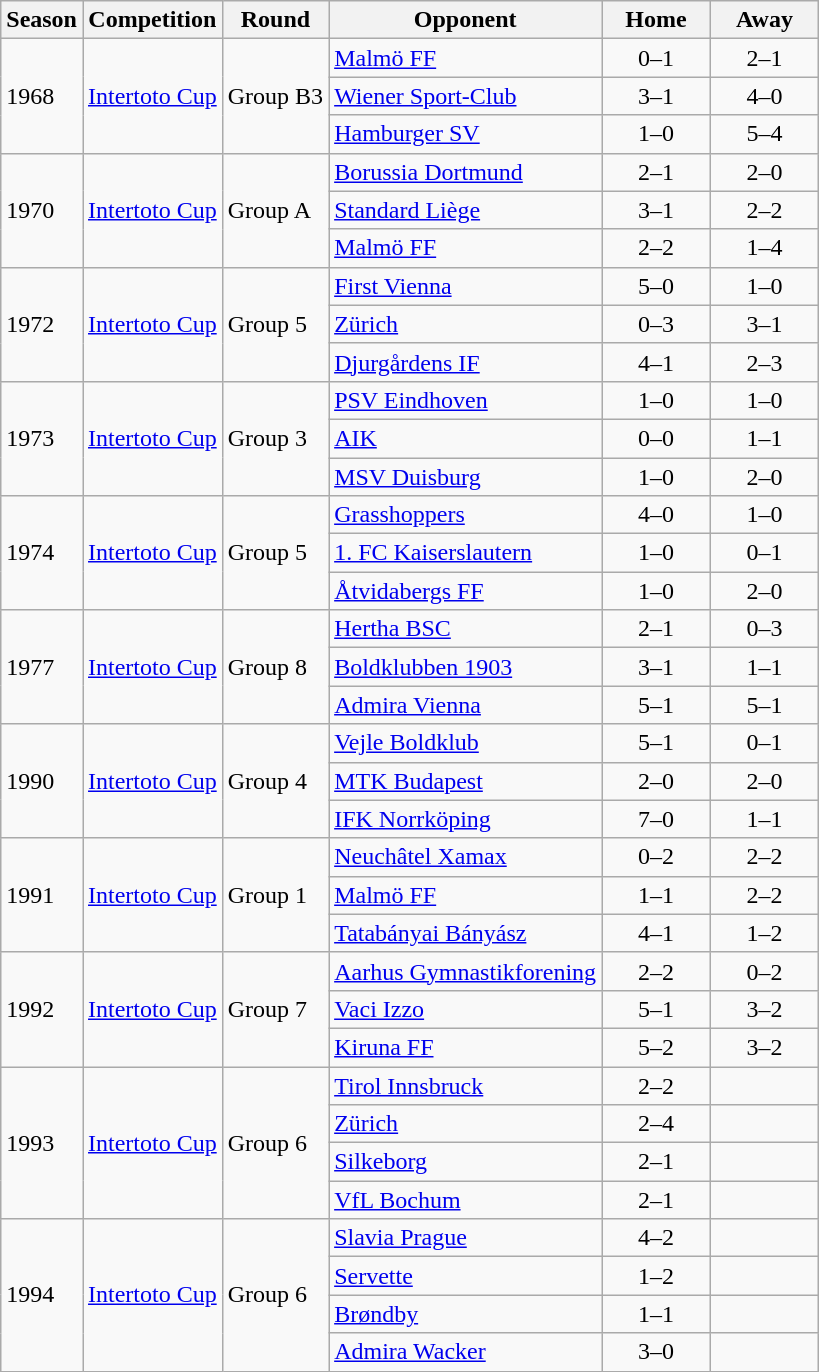<table class="wikitable">
<tr>
<th>Season</th>
<th>Competition</th>
<th>Round</th>
<th>Opponent</th>
<th width="65">Home</th>
<th width="65">Away</th>
</tr>
<tr>
<td rowspan="3" valign="left">1968</td>
<td rowspan="3" valign="left"><a href='#'>Intertoto Cup</a></td>
<td rowspan="3" valign="left">Group B3</td>
<td> <a href='#'>Malmö FF</a></td>
<td align=center>0–1</td>
<td align=center>2–1</td>
</tr>
<tr>
<td> <a href='#'>Wiener Sport-Club</a></td>
<td align=center>3–1</td>
<td align=center>4–0</td>
</tr>
<tr>
<td> <a href='#'>Hamburger SV</a></td>
<td align=center>1–0</td>
<td align=center>5–4</td>
</tr>
<tr>
<td rowspan="3" valign="left">1970</td>
<td rowspan="3" valign="left"><a href='#'>Intertoto Cup</a></td>
<td rowspan="3" valign="left">Group A</td>
<td> <a href='#'>Borussia Dortmund</a></td>
<td align=center>2–1</td>
<td align=center>2–0</td>
</tr>
<tr>
<td> <a href='#'>Standard Liège</a></td>
<td align=center>3–1</td>
<td align=center>2–2</td>
</tr>
<tr>
<td> <a href='#'>Malmö FF</a></td>
<td align=center>2–2</td>
<td align=center>1–4</td>
</tr>
<tr>
<td rowspan="3" valign="left">1972</td>
<td rowspan="3" valign="left"><a href='#'>Intertoto Cup</a></td>
<td rowspan="3" valign="left">Group 5</td>
<td> <a href='#'>First Vienna</a></td>
<td align=center>5–0</td>
<td align=center>1–0</td>
</tr>
<tr>
<td> <a href='#'>Zürich</a></td>
<td align=center>0–3</td>
<td align=center>3–1</td>
</tr>
<tr>
<td> <a href='#'>Djurgårdens IF</a></td>
<td align=center>4–1</td>
<td align=center>2–3</td>
</tr>
<tr>
<td rowspan="3" valign="left">1973</td>
<td rowspan="3" valign="left"><a href='#'>Intertoto Cup</a></td>
<td rowspan="3" valign="left">Group 3</td>
<td> <a href='#'>PSV Eindhoven</a></td>
<td align=center>1–0</td>
<td align=center>1–0</td>
</tr>
<tr>
<td> <a href='#'>AIK</a></td>
<td align=center>0–0</td>
<td align=center>1–1</td>
</tr>
<tr>
<td> <a href='#'>MSV Duisburg</a></td>
<td align=center>1–0</td>
<td align=center>2–0</td>
</tr>
<tr>
<td rowspan="3" valign="left">1974</td>
<td rowspan="3" valign="left"><a href='#'>Intertoto Cup</a></td>
<td rowspan="3" valign="left">Group 5</td>
<td> <a href='#'>Grasshoppers</a></td>
<td align=center>4–0</td>
<td align=center>1–0</td>
</tr>
<tr>
<td> <a href='#'>1. FC Kaiserslautern</a></td>
<td align=center>1–0</td>
<td align=center>0–1</td>
</tr>
<tr>
<td> <a href='#'>Åtvidabergs FF</a></td>
<td align=center>1–0</td>
<td align=center>2–0</td>
</tr>
<tr>
<td rowspan="3" valign="left">1977</td>
<td rowspan="3" valign="left"><a href='#'>Intertoto Cup</a></td>
<td rowspan="3" valign="left">Group 8</td>
<td> <a href='#'>Hertha BSC</a></td>
<td align=center>2–1</td>
<td align=center>0–3</td>
</tr>
<tr>
<td> <a href='#'>Boldklubben 1903</a></td>
<td align=center>3–1</td>
<td align=center>1–1</td>
</tr>
<tr>
<td> <a href='#'>Admira Vienna</a></td>
<td align=center>5–1</td>
<td align=center>5–1</td>
</tr>
<tr>
<td rowspan="3" valign="left">1990</td>
<td rowspan="3" valign="left"><a href='#'>Intertoto Cup</a></td>
<td rowspan="3" valign="left">Group 4</td>
<td> <a href='#'>Vejle Boldklub</a></td>
<td align=center>5–1</td>
<td align=center>0–1</td>
</tr>
<tr>
<td> <a href='#'>MTK Budapest</a></td>
<td align=center>2–0</td>
<td align=center>2–0</td>
</tr>
<tr>
<td> <a href='#'>IFK Norrköping</a></td>
<td align=center>7–0</td>
<td align=center>1–1</td>
</tr>
<tr>
<td rowspan="3" valign="left">1991</td>
<td rowspan="3" valign="left"><a href='#'>Intertoto Cup</a></td>
<td rowspan="3" valign="left">Group 1</td>
<td> <a href='#'>Neuchâtel Xamax</a></td>
<td align=center>0–2</td>
<td align=center>2–2</td>
</tr>
<tr>
<td> <a href='#'>Malmö FF</a></td>
<td align=center>1–1</td>
<td align=center>2–2</td>
</tr>
<tr>
<td> <a href='#'>Tatabányai Bányász</a></td>
<td align=center>4–1</td>
<td align=center>1–2</td>
</tr>
<tr>
<td rowspan="3" valign="left">1992</td>
<td rowspan="3" valign="left"><a href='#'>Intertoto Cup</a></td>
<td rowspan="3" valign="left">Group 7</td>
<td> <a href='#'>Aarhus Gymnastikforening</a></td>
<td align=center>2–2</td>
<td align=center>0–2</td>
</tr>
<tr>
<td> <a href='#'>Vaci Izzo</a></td>
<td align=center>5–1</td>
<td align=center>3–2</td>
</tr>
<tr>
<td> <a href='#'>Kiruna FF</a></td>
<td align=center>5–2</td>
<td align=center>3–2</td>
</tr>
<tr>
<td rowspan="4" valign="left">1993</td>
<td rowspan="4" valign="left"><a href='#'>Intertoto Cup</a></td>
<td rowspan="4" valign="left">Group 6</td>
<td> <a href='#'>Tirol Innsbruck</a></td>
<td align=center>2–2</td>
<td></td>
</tr>
<tr>
<td> <a href='#'>Zürich</a></td>
<td align=center>2–4</td>
<td align=center></td>
</tr>
<tr>
<td> <a href='#'>Silkeborg</a></td>
<td align=center>2–1</td>
<td align=center></td>
</tr>
<tr>
<td> <a href='#'>VfL Bochum</a></td>
<td align=center>2–1</td>
<td align=center></td>
</tr>
<tr>
<td rowspan="4" valign="left">1994</td>
<td rowspan="4" valign="left"><a href='#'>Intertoto Cup</a></td>
<td rowspan="4" valign="left">Group 6</td>
<td> <a href='#'>Slavia Prague</a></td>
<td align=center>4–2</td>
<td align=center></td>
</tr>
<tr>
<td> <a href='#'>Servette</a></td>
<td align=center>1–2</td>
<td align=center></td>
</tr>
<tr>
<td> <a href='#'>Brøndby</a></td>
<td align=center>1–1</td>
<td align=center></td>
</tr>
<tr>
<td> <a href='#'>Admira Wacker</a></td>
<td align=center>3–0</td>
<td align=center></td>
</tr>
</table>
